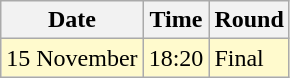<table class="wikitable">
<tr>
<th>Date</th>
<th>Time</th>
<th>Round</th>
</tr>
<tr style=background:lemonchiffon>
<td>15 November</td>
<td>18:20</td>
<td>Final</td>
</tr>
</table>
